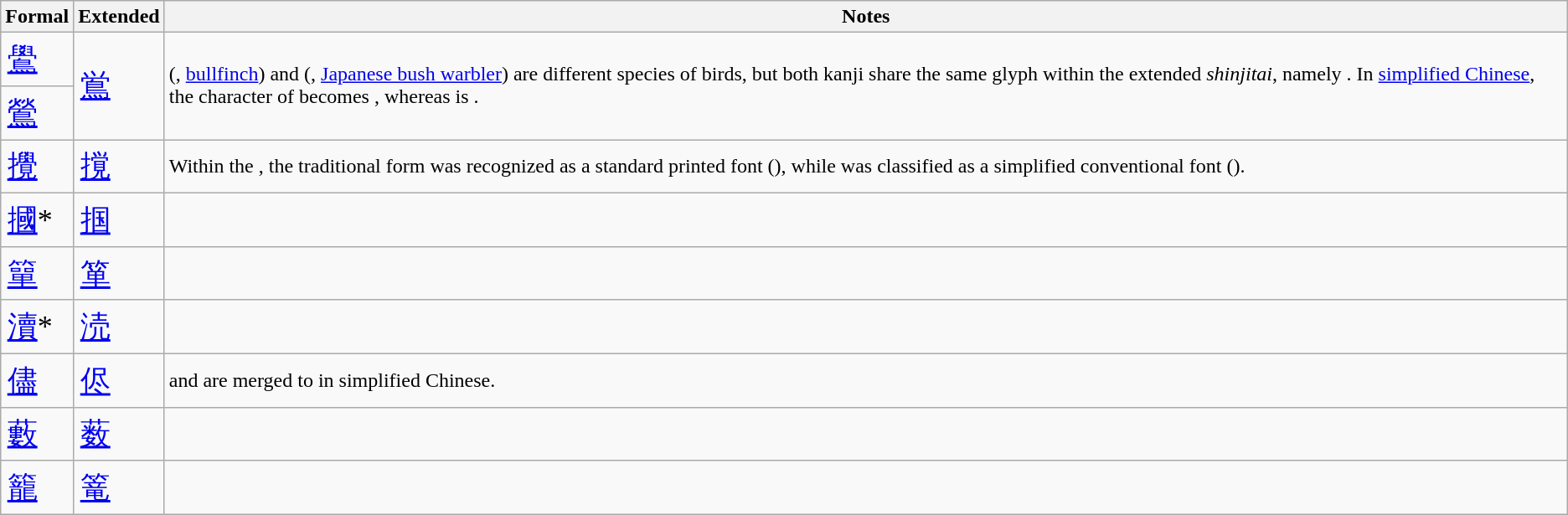<table class="wikitable">
<tr>
<th>Formal</th>
<th>Extended</th>
<th>Notes</th>
</tr>
<tr>
<td style="font-family:Meiryo; font-size:150%" lang=ja><a href='#'>鷽</a></td>
<td style="font-family:Meiryo; font-size:150%" lang=ja rowspan=2><a href='#'>鴬</a></td>
<td rowspan=2> (<em></em>, <a href='#'>bullfinch</a>) and  (<em></em>, <a href='#'>Japanese bush warbler</a>) are different species of birds, but both kanji share the same glyph within the extended <em>shinjitai</em>, namely . In <a href='#'>simplified Chinese</a>, the character of  becomes , whereas  is .</td>
</tr>
<tr>
<td style="font-family:Meiryo; font-size:150%" lang=ja><a href='#'>鶯</a></td>
</tr>
<tr>
<td style="font-family:Meiryo; font-size:150%" lang=ja><a href='#'>攪</a></td>
<td style="font-family:Meiryo; font-size:150%" lang=ja><a href='#'>撹</a></td>
<td>Within the , the traditional form  was recognized as a standard printed font (), while  was classified as a simplified conventional font ().</td>
</tr>
<tr>
<td style="font-family:Meiryo; font-size:150%" lang=ja><a href='#'>摑</a>*</td>
<td style="font-family:Meiryo; font-size:150%" lang=ja><a href='#'>掴</a></td>
<td></td>
</tr>
<tr>
<td style="font-family:Meiryo; font-size:150%" lang=ja><a href='#'>簞</a></td>
<td style="font-family:Meiryo; font-size:150%" lang=ja><a href='#'>箪</a></td>
<td></td>
</tr>
<tr>
<td style="font-family:Meiryo; font-size:150%" lang=ja><a href='#'>瀆</a>*</td>
<td style="font-family:Meiryo; font-size:150%" lang=ja><a href='#'>涜</a></td>
<td></td>
</tr>
<tr>
<td style="font-family:Meiryo; font-size:150%" lang=ja><a href='#'>儘</a></td>
<td style="font-family:Meiryo; font-size:150%" lang=ja><a href='#'>侭</a></td>
<td> and  are merged to  in simplified Chinese.</td>
</tr>
<tr>
<td style="font-family:Meiryo; font-size:150%" lang=ja><a href='#'>藪</a></td>
<td style="font-family:Meiryo; font-size:150%" lang=ja><a href='#'>薮</a></td>
<td></td>
</tr>
<tr>
<td style="font-family:Meiryo; font-size:150%" lang=ja><a href='#'>籠</a></td>
<td style="font-family:Meiryo; font-size:150%" lang=ja><a href='#'>篭</a></td>
<td></td>
</tr>
</table>
